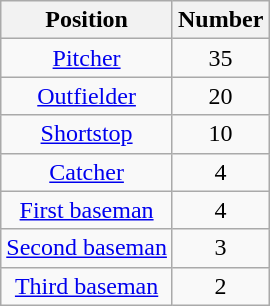<table class="wikitable" style="text-align:center">
<tr>
<th>Position</th>
<th>Number</th>
</tr>
<tr>
<td><a href='#'>Pitcher</a></td>
<td>35</td>
</tr>
<tr>
<td><a href='#'>Outfielder</a></td>
<td>20</td>
</tr>
<tr>
<td><a href='#'>Shortstop</a></td>
<td>10</td>
</tr>
<tr>
<td><a href='#'>Catcher</a></td>
<td>4</td>
</tr>
<tr>
<td><a href='#'>First baseman</a></td>
<td>4</td>
</tr>
<tr>
<td><a href='#'>Second baseman</a></td>
<td>3</td>
</tr>
<tr>
<td><a href='#'>Third baseman</a></td>
<td>2</td>
</tr>
</table>
